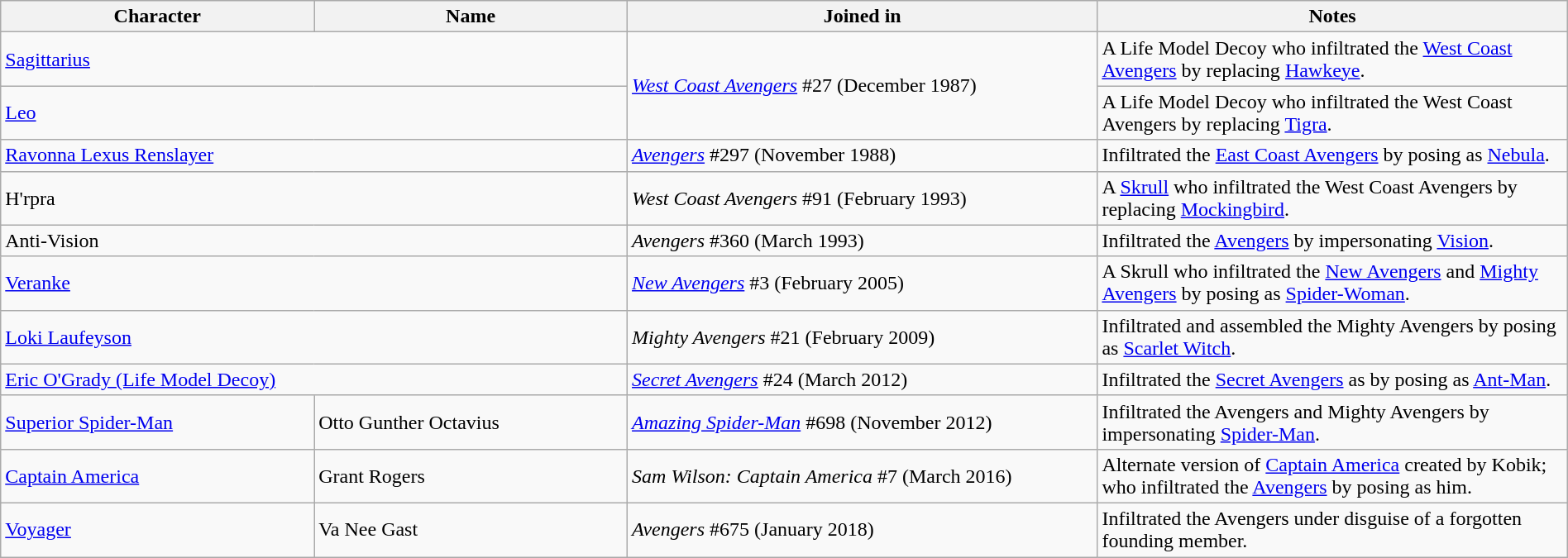<table class="wikitable sortable" style="width:100%;">
<tr>
<th style="width:20%;">Character</th>
<th style="width:20%;">Name</th>
<th style="width:30%;">Joined in</th>
<th style="width:30%;">Notes</th>
</tr>
<tr>
<td colspan=2><a href='#'>Sagittarius</a></td>
<td rowspan=2><em><a href='#'>West Coast Avengers</a></em> #27 (December 1987)</td>
<td>A Life Model Decoy who infiltrated the <a href='#'>West Coast Avengers</a> by replacing <a href='#'>Hawkeye</a>.</td>
</tr>
<tr>
<td colspan=2><a href='#'>Leo</a></td>
<td>A Life Model Decoy who infiltrated the West Coast Avengers by replacing <a href='#'>Tigra</a>.</td>
</tr>
<tr>
<td colspan=2><a href='#'>Ravonna Lexus Renslayer</a></td>
<td><em><a href='#'>Avengers</a></em> #297 (November 1988)</td>
<td>Infiltrated the <a href='#'>East Coast Avengers</a> by posing as <a href='#'>Nebula</a>.</td>
</tr>
<tr>
<td colspan=2>H'rpra</td>
<td><em>West Coast Avengers</em> #91 (February 1993)</td>
<td>A <a href='#'>Skrull</a> who infiltrated the West Coast Avengers by replacing <a href='#'>Mockingbird</a>.</td>
</tr>
<tr>
<td colspan=2>Anti-Vision</td>
<td><em>Avengers</em> #360 (March 1993)</td>
<td>Infiltrated the <a href='#'>Avengers</a> by impersonating <a href='#'>Vision</a>.</td>
</tr>
<tr>
<td colspan=2><a href='#'>Veranke</a></td>
<td><em><a href='#'>New Avengers</a></em> #3 (February 2005)</td>
<td>A Skrull who infiltrated the <a href='#'>New Avengers</a> and <a href='#'>Mighty Avengers</a> by posing as <a href='#'>Spider-Woman</a>.</td>
</tr>
<tr>
<td colspan=2><a href='#'>Loki Laufeyson</a></td>
<td><em>Mighty Avengers</em> #21 (February 2009)</td>
<td>Infiltrated and assembled the Mighty Avengers by posing as <a href='#'>Scarlet Witch</a>.</td>
</tr>
<tr>
<td colspan=2><a href='#'>Eric O'Grady (Life Model Decoy)</a></td>
<td><em><a href='#'>Secret Avengers</a></em> #24 (March 2012)</td>
<td>Infiltrated the <a href='#'>Secret Avengers</a> as by posing as <a href='#'>Ant-Man</a>.</td>
</tr>
<tr>
<td><a href='#'>Superior Spider-Man</a></td>
<td>Otto Gunther Octavius</td>
<td><em><a href='#'>Amazing Spider-Man</a></em> #698 (November 2012)</td>
<td>Infiltrated the Avengers and Mighty Avengers by impersonating <a href='#'>Spider-Man</a>.</td>
</tr>
<tr>
<td><a href='#'>Captain America</a></td>
<td>Grant Rogers</td>
<td><em>Sam Wilson: Captain America</em> #7 (March 2016)</td>
<td>Alternate version of <a href='#'>Captain America</a> created by Kobik; who infiltrated the <a href='#'>Avengers</a> by posing as him.</td>
</tr>
<tr>
<td><a href='#'>Voyager</a></td>
<td>Va Nee Gast</td>
<td><em>Avengers</em> #675 (January 2018)</td>
<td>Infiltrated the Avengers under disguise of a forgotten founding member.</td>
</tr>
</table>
